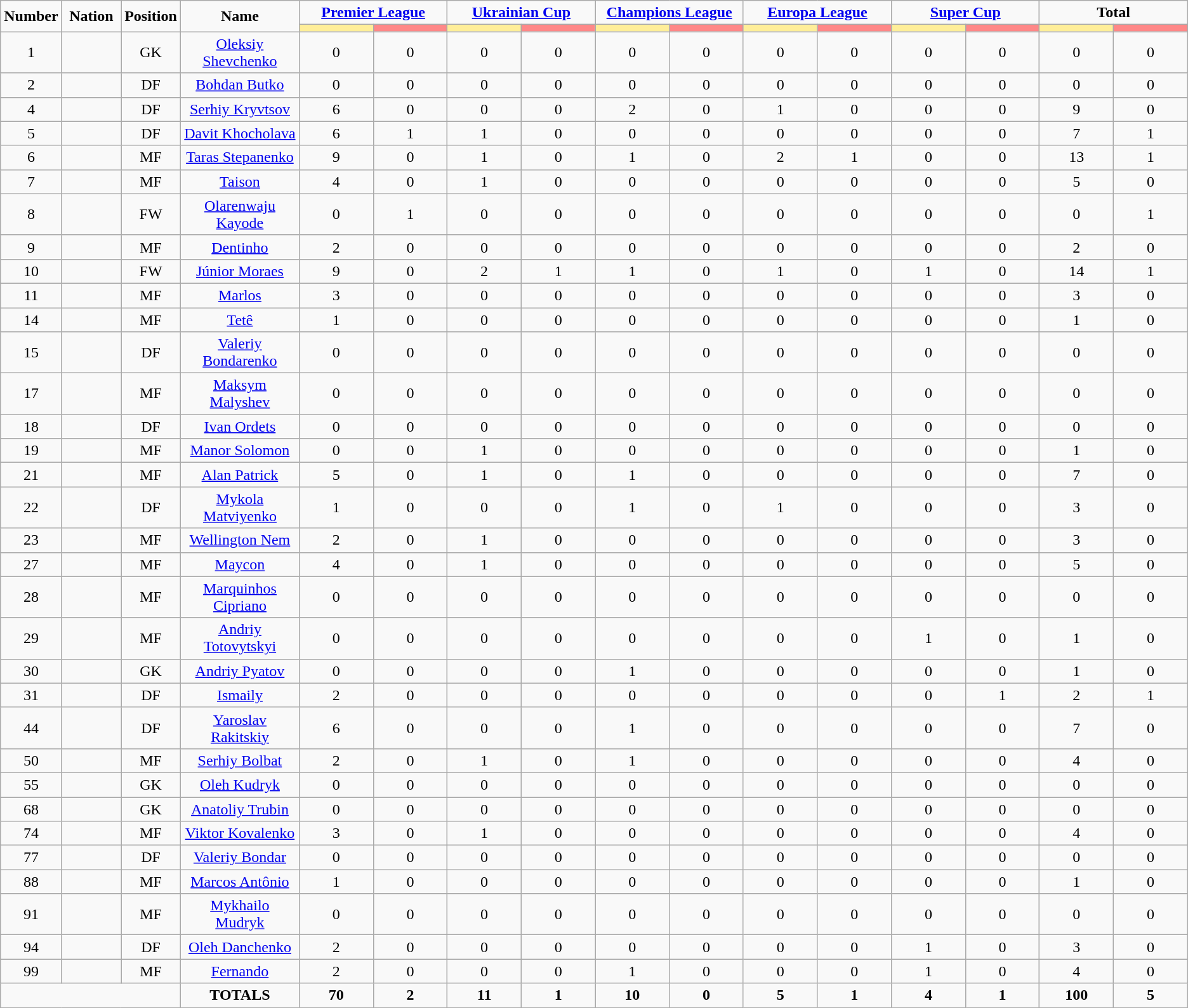<table class="wikitable" style="font-size: 100%; text-align: center;">
<tr>
<td rowspan="2" width="5%" align="center"><strong>Number</strong></td>
<td rowspan="2" width="5%" align="center"><strong>Nation</strong></td>
<td rowspan="2" width="5%" align="center"><strong>Position</strong></td>
<td rowspan="2" width="10%" align="center"><strong>Name</strong></td>
<td colspan="2" align="center"><strong><a href='#'>Premier League</a></strong></td>
<td colspan="2" align="center"><strong><a href='#'>Ukrainian Cup</a></strong></td>
<td colspan="2" align="center"><strong><a href='#'>Champions League</a></strong></td>
<td colspan="2" align="center"><strong><a href='#'>Europa League</a></strong></td>
<td colspan="2" align="center"><strong><a href='#'>Super Cup</a></strong></td>
<td colspan="2" align="center"><strong>Total</strong></td>
</tr>
<tr>
<th width=60 style="background: #FFEE99"></th>
<th width=60 style="background: #FF8888"></th>
<th width=60 style="background: #FFEE99"></th>
<th width=60 style="background: #FF8888"></th>
<th width=60 style="background: #FFEE99"></th>
<th width=60 style="background: #FF8888"></th>
<th width=60 style="background: #FFEE99"></th>
<th width=60 style="background: #FF8888"></th>
<th width=60 style="background: #FFEE99"></th>
<th width=60 style="background: #FF8888"></th>
<th width=60 style="background: #FFEE99"></th>
<th width=60 style="background: #FF8888"></th>
</tr>
<tr>
<td>1</td>
<td></td>
<td>GK</td>
<td><a href='#'>Oleksiy Shevchenko</a></td>
<td>0</td>
<td>0</td>
<td>0</td>
<td>0</td>
<td>0</td>
<td>0</td>
<td>0</td>
<td>0</td>
<td>0</td>
<td>0</td>
<td>0</td>
<td>0</td>
</tr>
<tr>
<td>2</td>
<td></td>
<td>DF</td>
<td><a href='#'>Bohdan Butko</a></td>
<td>0</td>
<td>0</td>
<td>0</td>
<td>0</td>
<td>0</td>
<td>0</td>
<td>0</td>
<td>0</td>
<td>0</td>
<td>0</td>
<td>0</td>
<td>0</td>
</tr>
<tr>
<td>4</td>
<td></td>
<td>DF</td>
<td><a href='#'>Serhiy Kryvtsov</a></td>
<td>6</td>
<td>0</td>
<td>0</td>
<td>0</td>
<td>2</td>
<td>0</td>
<td>1</td>
<td>0</td>
<td>0</td>
<td>0</td>
<td>9</td>
<td>0</td>
</tr>
<tr>
<td>5</td>
<td></td>
<td>DF</td>
<td><a href='#'>Davit Khocholava</a></td>
<td>6</td>
<td>1</td>
<td>1</td>
<td>0</td>
<td>0</td>
<td>0</td>
<td>0</td>
<td>0</td>
<td>0</td>
<td>0</td>
<td>7</td>
<td>1</td>
</tr>
<tr>
<td>6</td>
<td></td>
<td>MF</td>
<td><a href='#'>Taras Stepanenko</a></td>
<td>9</td>
<td>0</td>
<td>1</td>
<td>0</td>
<td>1</td>
<td>0</td>
<td>2</td>
<td>1</td>
<td>0</td>
<td>0</td>
<td>13</td>
<td>1</td>
</tr>
<tr>
<td>7</td>
<td></td>
<td>MF</td>
<td><a href='#'>Taison</a></td>
<td>4</td>
<td>0</td>
<td>1</td>
<td>0</td>
<td>0</td>
<td>0</td>
<td>0</td>
<td>0</td>
<td>0</td>
<td>0</td>
<td>5</td>
<td>0</td>
</tr>
<tr>
<td>8</td>
<td></td>
<td>FW</td>
<td><a href='#'>Olarenwaju Kayode</a></td>
<td>0</td>
<td>1</td>
<td>0</td>
<td>0</td>
<td>0</td>
<td>0</td>
<td>0</td>
<td>0</td>
<td>0</td>
<td>0</td>
<td>0</td>
<td>1</td>
</tr>
<tr>
<td>9</td>
<td></td>
<td>MF</td>
<td><a href='#'>Dentinho</a></td>
<td>2</td>
<td>0</td>
<td>0</td>
<td>0</td>
<td>0</td>
<td>0</td>
<td>0</td>
<td>0</td>
<td>0</td>
<td>0</td>
<td>2</td>
<td>0</td>
</tr>
<tr>
<td>10</td>
<td></td>
<td>FW</td>
<td><a href='#'>Júnior Moraes</a></td>
<td>9</td>
<td>0</td>
<td>2</td>
<td>1</td>
<td>1</td>
<td>0</td>
<td>1</td>
<td>0</td>
<td>1</td>
<td>0</td>
<td>14</td>
<td>1</td>
</tr>
<tr>
<td>11</td>
<td></td>
<td>MF</td>
<td><a href='#'>Marlos</a></td>
<td>3</td>
<td>0</td>
<td>0</td>
<td>0</td>
<td>0</td>
<td>0</td>
<td>0</td>
<td>0</td>
<td>0</td>
<td>0</td>
<td>3</td>
<td>0</td>
</tr>
<tr>
<td>14</td>
<td></td>
<td>MF</td>
<td><a href='#'>Tetê</a></td>
<td>1</td>
<td>0</td>
<td>0</td>
<td>0</td>
<td>0</td>
<td>0</td>
<td>0</td>
<td>0</td>
<td>0</td>
<td>0</td>
<td>1</td>
<td>0</td>
</tr>
<tr>
<td>15</td>
<td></td>
<td>DF</td>
<td><a href='#'>Valeriy Bondarenko</a></td>
<td>0</td>
<td>0</td>
<td>0</td>
<td>0</td>
<td>0</td>
<td>0</td>
<td>0</td>
<td>0</td>
<td>0</td>
<td>0</td>
<td>0</td>
<td>0</td>
</tr>
<tr>
<td>17</td>
<td></td>
<td>MF</td>
<td><a href='#'>Maksym Malyshev</a></td>
<td>0</td>
<td>0</td>
<td>0</td>
<td>0</td>
<td>0</td>
<td>0</td>
<td>0</td>
<td>0</td>
<td>0</td>
<td>0</td>
<td>0</td>
<td>0</td>
</tr>
<tr>
<td>18</td>
<td></td>
<td>DF</td>
<td><a href='#'>Ivan Ordets</a></td>
<td>0</td>
<td>0</td>
<td>0</td>
<td>0</td>
<td>0</td>
<td>0</td>
<td>0</td>
<td>0</td>
<td>0</td>
<td>0</td>
<td>0</td>
<td>0</td>
</tr>
<tr>
<td>19</td>
<td></td>
<td>MF</td>
<td><a href='#'>Manor Solomon</a></td>
<td>0</td>
<td>0</td>
<td>1</td>
<td>0</td>
<td>0</td>
<td>0</td>
<td>0</td>
<td>0</td>
<td>0</td>
<td>0</td>
<td>1</td>
<td>0</td>
</tr>
<tr>
<td>21</td>
<td></td>
<td>MF</td>
<td><a href='#'>Alan Patrick</a></td>
<td>5</td>
<td>0</td>
<td>1</td>
<td>0</td>
<td>1</td>
<td>0</td>
<td>0</td>
<td>0</td>
<td>0</td>
<td>0</td>
<td>7</td>
<td>0</td>
</tr>
<tr>
<td>22</td>
<td></td>
<td>DF</td>
<td><a href='#'>Mykola Matviyenko</a></td>
<td>1</td>
<td>0</td>
<td>0</td>
<td>0</td>
<td>1</td>
<td>0</td>
<td>1</td>
<td>0</td>
<td>0</td>
<td>0</td>
<td>3</td>
<td>0</td>
</tr>
<tr>
<td>23</td>
<td></td>
<td>MF</td>
<td><a href='#'>Wellington Nem</a></td>
<td>2</td>
<td>0</td>
<td>1</td>
<td>0</td>
<td>0</td>
<td>0</td>
<td>0</td>
<td>0</td>
<td>0</td>
<td>0</td>
<td>3</td>
<td>0</td>
</tr>
<tr>
<td>27</td>
<td></td>
<td>MF</td>
<td><a href='#'>Maycon</a></td>
<td>4</td>
<td>0</td>
<td>1</td>
<td>0</td>
<td>0</td>
<td>0</td>
<td>0</td>
<td>0</td>
<td>0</td>
<td>0</td>
<td>5</td>
<td>0</td>
</tr>
<tr>
<td>28</td>
<td></td>
<td>MF</td>
<td><a href='#'>Marquinhos Cipriano</a></td>
<td>0</td>
<td>0</td>
<td>0</td>
<td>0</td>
<td>0</td>
<td>0</td>
<td>0</td>
<td>0</td>
<td>0</td>
<td>0</td>
<td>0</td>
<td>0</td>
</tr>
<tr>
<td>29</td>
<td></td>
<td>MF</td>
<td><a href='#'>Andriy Totovytskyi</a></td>
<td>0</td>
<td>0</td>
<td>0</td>
<td>0</td>
<td>0</td>
<td>0</td>
<td>0</td>
<td>0</td>
<td>1</td>
<td>0</td>
<td>1</td>
<td>0</td>
</tr>
<tr>
<td>30</td>
<td></td>
<td>GK</td>
<td><a href='#'>Andriy Pyatov</a></td>
<td>0</td>
<td>0</td>
<td>0</td>
<td>0</td>
<td>1</td>
<td>0</td>
<td>0</td>
<td>0</td>
<td>0</td>
<td>0</td>
<td>1</td>
<td>0</td>
</tr>
<tr>
<td>31</td>
<td></td>
<td>DF</td>
<td><a href='#'>Ismaily</a></td>
<td>2</td>
<td>0</td>
<td>0</td>
<td>0</td>
<td>0</td>
<td>0</td>
<td>0</td>
<td>0</td>
<td>0</td>
<td>1</td>
<td>2</td>
<td>1</td>
</tr>
<tr>
<td>44</td>
<td></td>
<td>DF</td>
<td><a href='#'>Yaroslav Rakitskiy</a></td>
<td>6</td>
<td>0</td>
<td>0</td>
<td>0</td>
<td>1</td>
<td>0</td>
<td>0</td>
<td>0</td>
<td>0</td>
<td>0</td>
<td>7</td>
<td>0</td>
</tr>
<tr>
<td>50</td>
<td></td>
<td>MF</td>
<td><a href='#'>Serhiy Bolbat</a></td>
<td>2</td>
<td>0</td>
<td>1</td>
<td>0</td>
<td>1</td>
<td>0</td>
<td>0</td>
<td>0</td>
<td>0</td>
<td>0</td>
<td>4</td>
<td>0</td>
</tr>
<tr>
<td>55</td>
<td></td>
<td>GK</td>
<td><a href='#'>Oleh Kudryk</a></td>
<td>0</td>
<td>0</td>
<td>0</td>
<td>0</td>
<td>0</td>
<td>0</td>
<td>0</td>
<td>0</td>
<td>0</td>
<td>0</td>
<td>0</td>
<td>0</td>
</tr>
<tr>
<td>68</td>
<td></td>
<td>GK</td>
<td><a href='#'>Anatoliy Trubin</a></td>
<td>0</td>
<td>0</td>
<td>0</td>
<td>0</td>
<td>0</td>
<td>0</td>
<td>0</td>
<td>0</td>
<td>0</td>
<td>0</td>
<td>0</td>
<td>0</td>
</tr>
<tr>
<td>74</td>
<td></td>
<td>MF</td>
<td><a href='#'>Viktor Kovalenko</a></td>
<td>3</td>
<td>0</td>
<td>1</td>
<td>0</td>
<td>0</td>
<td>0</td>
<td>0</td>
<td>0</td>
<td>0</td>
<td>0</td>
<td>4</td>
<td>0</td>
</tr>
<tr>
<td>77</td>
<td></td>
<td>DF</td>
<td><a href='#'>Valeriy Bondar</a></td>
<td>0</td>
<td>0</td>
<td>0</td>
<td>0</td>
<td>0</td>
<td>0</td>
<td>0</td>
<td>0</td>
<td>0</td>
<td>0</td>
<td>0</td>
<td>0</td>
</tr>
<tr>
<td>88</td>
<td></td>
<td>MF</td>
<td><a href='#'>Marcos Antônio</a></td>
<td>1</td>
<td>0</td>
<td>0</td>
<td>0</td>
<td>0</td>
<td>0</td>
<td>0</td>
<td>0</td>
<td>0</td>
<td>0</td>
<td>1</td>
<td>0</td>
</tr>
<tr>
<td>91</td>
<td></td>
<td>MF</td>
<td><a href='#'>Mykhailo Mudryk</a></td>
<td>0</td>
<td>0</td>
<td>0</td>
<td>0</td>
<td>0</td>
<td>0</td>
<td>0</td>
<td>0</td>
<td>0</td>
<td>0</td>
<td>0</td>
<td>0</td>
</tr>
<tr>
<td>94</td>
<td></td>
<td>DF</td>
<td><a href='#'>Oleh Danchenko</a></td>
<td>2</td>
<td>0</td>
<td>0</td>
<td>0</td>
<td>0</td>
<td>0</td>
<td>0</td>
<td>0</td>
<td>1</td>
<td>0</td>
<td>3</td>
<td>0</td>
</tr>
<tr>
<td>99</td>
<td></td>
<td>MF</td>
<td><a href='#'>Fernando</a></td>
<td>2</td>
<td>0</td>
<td>0</td>
<td>0</td>
<td>1</td>
<td>0</td>
<td>0</td>
<td>0</td>
<td>1</td>
<td>0</td>
<td>4</td>
<td>0</td>
</tr>
<tr>
<td colspan="3"></td>
<td><strong>TOTALS</strong></td>
<td><strong>70</strong></td>
<td><strong>2</strong></td>
<td><strong>11</strong></td>
<td><strong>1</strong></td>
<td><strong>10</strong></td>
<td><strong>0</strong></td>
<td><strong>5</strong></td>
<td><strong>1</strong></td>
<td><strong>4</strong></td>
<td><strong>1</strong></td>
<td><strong>100</strong></td>
<td><strong>5</strong></td>
</tr>
</table>
